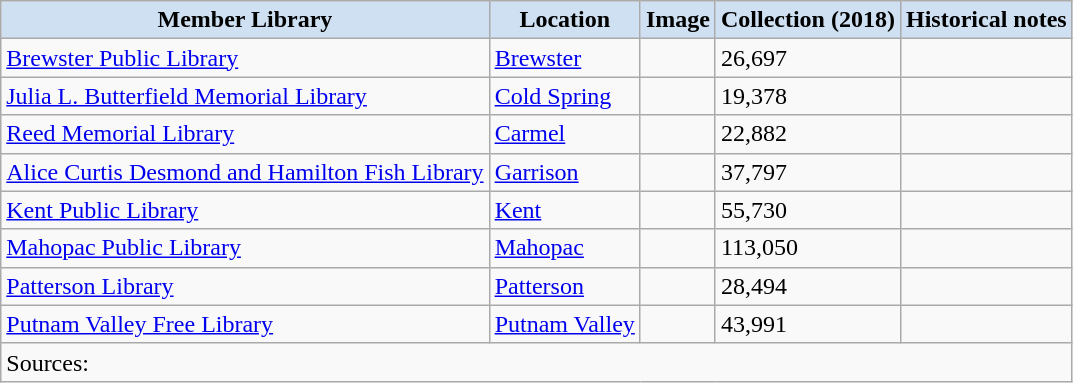<table class="wikitable sortable" align="center">
<tr>
<th style="background-color:#cee0f2;"><strong>Member Library</strong></th>
<th style="background-color:#cee0f2;"><strong>Location</strong></th>
<th style="background-color:#cee0f2;" class="unsortable"><strong>Image</strong></th>
<th style="background-color:#cee0f2;" data-sort-type="number"><strong>Collection</strong> (2018)</th>
<th style="background-color:#cee0f2;" class="unsortable"><strong>Historical notes</strong></th>
</tr>
<tr>
<td><a href='#'>Brewster Public Library</a></td>
<td><a href='#'>Brewster</a></td>
<td></td>
<td>26,697</td>
<td></td>
</tr>
<tr>
<td><a href='#'>Julia L. Butterfield Memorial Library</a></td>
<td><a href='#'>Cold Spring</a></td>
<td></td>
<td>19,378</td>
<td></td>
</tr>
<tr>
<td><a href='#'>Reed Memorial Library</a></td>
<td><a href='#'>Carmel</a></td>
<td></td>
<td>22,882</td>
<td></td>
</tr>
<tr>
<td><a href='#'>Alice Curtis Desmond and Hamilton Fish Library</a></td>
<td><a href='#'>Garrison</a></td>
<td></td>
<td>37,797</td>
<td></td>
</tr>
<tr>
<td><a href='#'>Kent Public Library</a></td>
<td><a href='#'>Kent</a></td>
<td></td>
<td>55,730</td>
<td></td>
</tr>
<tr>
<td><a href='#'>Mahopac Public Library</a></td>
<td><a href='#'>Mahopac</a></td>
<td></td>
<td>113,050</td>
<td></td>
</tr>
<tr>
<td><a href='#'>Patterson Library</a></td>
<td><a href='#'>Patterson</a></td>
<td></td>
<td>28,494</td>
<td></td>
</tr>
<tr>
<td><a href='#'>Putnam Valley Free Library</a></td>
<td><a href='#'>Putnam Valley</a></td>
<td></td>
<td>43,991</td>
<td></td>
</tr>
<tr class="sortbottom">
<td colspan= 5>Sources:</td>
</tr>
</table>
